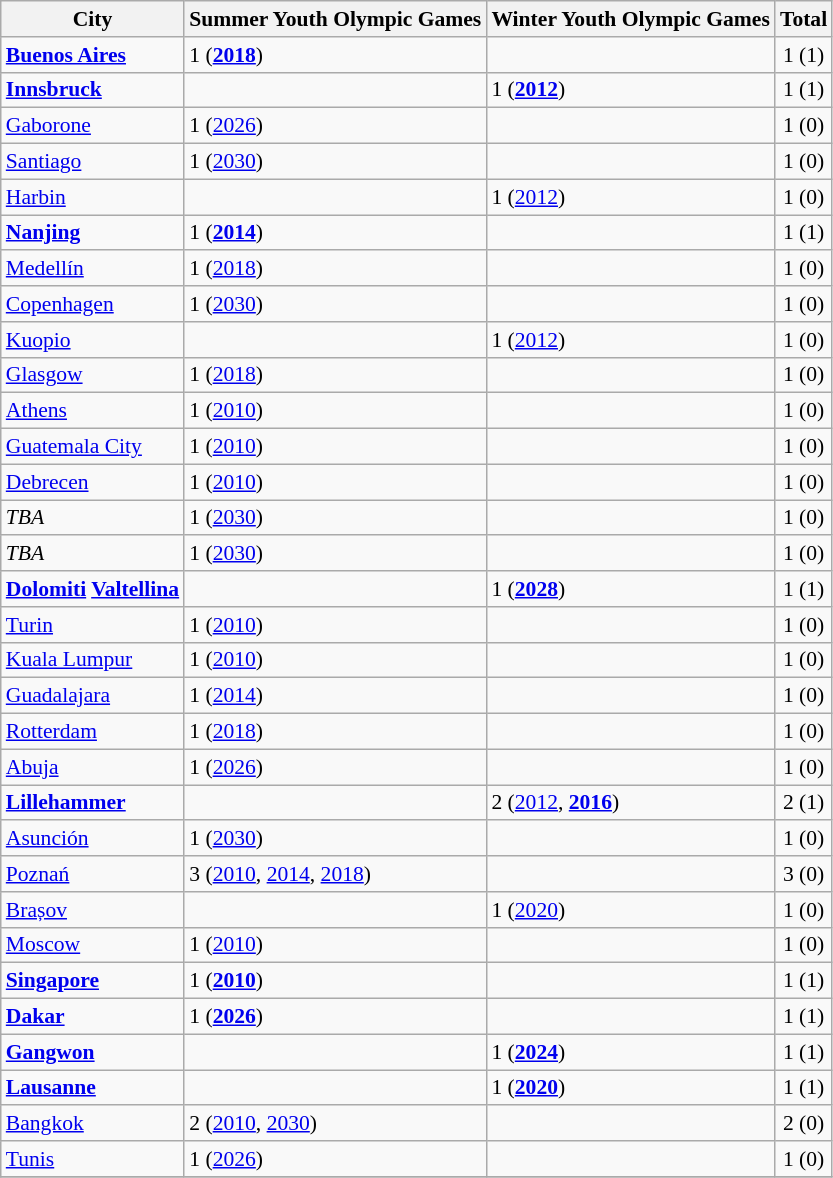<table class="wikitable sortable" style="font-size:90%">
<tr>
<th>City</th>
<th>Summer Youth Olympic Games</th>
<th>Winter Youth Olympic Games</th>
<th>Total</th>
</tr>
<tr>
<td> <strong><a href='#'>Buenos Aires</a></strong></td>
<td>1 (<a href='#'><strong>2018</strong></a>)</td>
<td></td>
<td align=center>1 (1)</td>
</tr>
<tr>
<td> <strong><a href='#'>Innsbruck</a></strong></td>
<td></td>
<td>1 (<a href='#'><strong>2012</strong></a>)</td>
<td align=center>1 (1)</td>
</tr>
<tr>
<td> <a href='#'>Gaborone</a></td>
<td>1 (<a href='#'>2026</a>)</td>
<td></td>
<td align=center>1 (0)</td>
</tr>
<tr>
<td> <a href='#'>Santiago</a></td>
<td>1 (<a href='#'>2030</a>)</td>
<td></td>
<td align=center>1 (0)</td>
</tr>
<tr>
<td> <a href='#'>Harbin</a></td>
<td></td>
<td>1 (<a href='#'>2012</a>)</td>
<td align=center>1 (0)</td>
</tr>
<tr>
<td> <strong><a href='#'>Nanjing</a></strong></td>
<td>1 (<a href='#'><strong>2014</strong></a>)</td>
<td></td>
<td align=center>1 (1)</td>
</tr>
<tr>
<td> <a href='#'>Medellín</a></td>
<td>1 (<a href='#'>2018</a>)</td>
<td></td>
<td align=center>1 (0)</td>
</tr>
<tr>
<td> <a href='#'>Copenhagen</a></td>
<td>1 (<a href='#'>2030</a>)</td>
<td></td>
<td align=center>1 (0)</td>
</tr>
<tr>
<td> <a href='#'>Kuopio</a></td>
<td></td>
<td>1 (<a href='#'>2012</a>)</td>
<td align=center>1 (0)</td>
</tr>
<tr>
<td> <a href='#'>Glasgow</a></td>
<td>1 (<a href='#'>2018</a>)</td>
<td></td>
<td align=center>1 (0)</td>
</tr>
<tr>
<td> <a href='#'>Athens</a></td>
<td>1 (<a href='#'>2010</a>)</td>
<td></td>
<td align=center>1 (0)</td>
</tr>
<tr>
<td> <a href='#'>Guatemala City</a></td>
<td>1 (<a href='#'>2010</a>)</td>
<td></td>
<td align=center>1 (0)</td>
</tr>
<tr>
<td> <a href='#'>Debrecen</a></td>
<td>1 (<a href='#'>2010</a>)</td>
<td></td>
<td align=center>1 (0)</td>
</tr>
<tr>
<td> <em>TBA</em></td>
<td>1 (<a href='#'>2030</a>)</td>
<td></td>
<td align=center>1 (0)</td>
</tr>
<tr>
<td> <em>TBA</em></td>
<td>1 (<a href='#'>2030</a>)</td>
<td></td>
<td align=center>1 (0)</td>
</tr>
<tr>
<td> <strong><a href='#'>Dolomiti</a> <a href='#'>Valtellina</a></strong></td>
<td></td>
<td>1 (<a href='#'><strong>2028</strong></a>)</td>
<td align=center>1 (1)</td>
</tr>
<tr>
<td> <a href='#'>Turin</a></td>
<td>1 (<a href='#'>2010</a>)</td>
<td></td>
<td align=center>1 (0)</td>
</tr>
<tr>
<td> <a href='#'>Kuala Lumpur</a></td>
<td>1 (<a href='#'>2010</a>)</td>
<td></td>
<td align=center>1 (0)</td>
</tr>
<tr>
<td> <a href='#'>Guadalajara</a></td>
<td>1 (<a href='#'>2014</a>)</td>
<td></td>
<td align=center>1 (0)</td>
</tr>
<tr>
<td> <a href='#'>Rotterdam</a></td>
<td>1 (<a href='#'>2018</a>)</td>
<td></td>
<td align=center>1 (0)</td>
</tr>
<tr>
<td> <a href='#'>Abuja</a></td>
<td>1 (<a href='#'>2026</a>)</td>
<td></td>
<td align=center>1 (0)</td>
</tr>
<tr>
<td> <strong><a href='#'>Lillehammer</a></strong></td>
<td></td>
<td>2 (<a href='#'>2012</a>, <a href='#'><strong>2016</strong></a>)</td>
<td align=center>2 (1)</td>
</tr>
<tr>
<td> <a href='#'>Asunción</a></td>
<td>1 (<a href='#'>2030</a>)</td>
<td></td>
<td align=center>1 (0)</td>
</tr>
<tr>
<td> <a href='#'>Poznań</a></td>
<td>3 (<a href='#'>2010</a>, <a href='#'>2014</a>, <a href='#'>2018</a>)</td>
<td></td>
<td align=center>3 (0)</td>
</tr>
<tr>
<td> <a href='#'>Brașov</a></td>
<td></td>
<td>1 (<a href='#'>2020</a>)</td>
<td align=center>1 (0)</td>
</tr>
<tr>
<td> <a href='#'>Moscow</a></td>
<td>1 (<a href='#'>2010</a>)</td>
<td></td>
<td align=center>1 (0)</td>
</tr>
<tr>
<td> <strong><a href='#'>Singapore</a></strong></td>
<td>1 (<a href='#'><strong>2010</strong></a>)</td>
<td></td>
<td align=center>1 (1)</td>
</tr>
<tr>
<td> <strong><a href='#'>Dakar</a></strong></td>
<td>1 (<a href='#'><strong>2026</strong></a>)</td>
<td></td>
<td align=center>1 (1)</td>
</tr>
<tr>
<td> <strong><a href='#'>Gangwon</a></strong></td>
<td></td>
<td>1 (<a href='#'><strong>2024</strong></a>)</td>
<td align=center>1 (1)</td>
</tr>
<tr>
<td> <strong><a href='#'>Lausanne</a></strong></td>
<td></td>
<td>1 (<a href='#'><strong>2020</strong></a>)</td>
<td align=center>1 (1)</td>
</tr>
<tr>
<td> <a href='#'>Bangkok</a></td>
<td>2 (<a href='#'>2010</a>, <a href='#'>2030</a>)</td>
<td></td>
<td align=center>2 (0)</td>
</tr>
<tr>
<td> <a href='#'>Tunis</a></td>
<td>1 (<a href='#'>2026</a>)</td>
<td></td>
<td align=center>1 (0)</td>
</tr>
<tr>
</tr>
</table>
